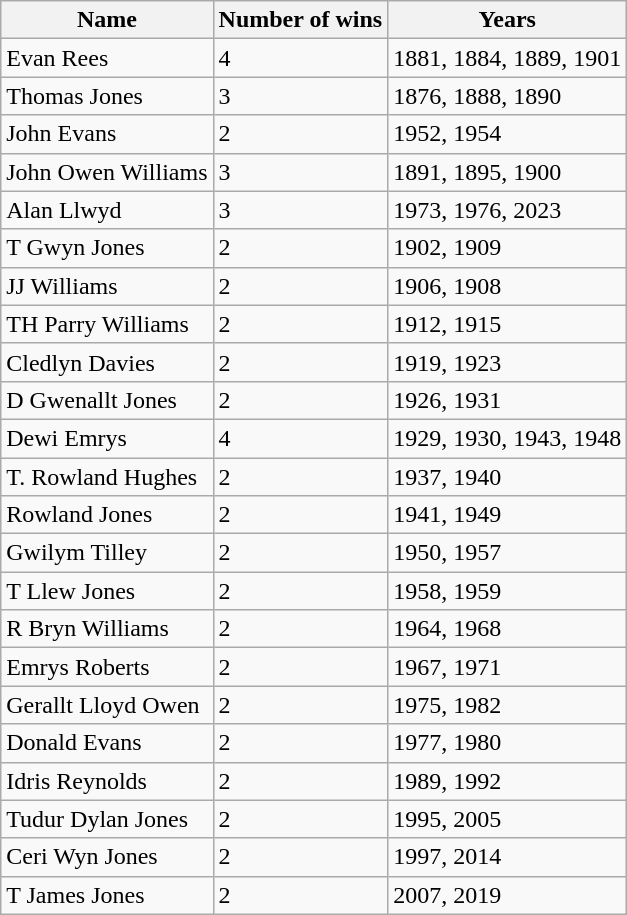<table class="wikitable sortable">
<tr>
<th>Name</th>
<th>Number of wins</th>
<th>Years</th>
</tr>
<tr>
<td>Evan Rees</td>
<td>4</td>
<td>1881, 1884, 1889, 1901</td>
</tr>
<tr>
<td>Thomas Jones</td>
<td>3</td>
<td>1876, 1888, 1890</td>
</tr>
<tr>
<td>John Evans</td>
<td>2</td>
<td>1952, 1954</td>
</tr>
<tr>
<td>John Owen Williams</td>
<td>3</td>
<td>1891, 1895, 1900</td>
</tr>
<tr>
<td>Alan Llwyd</td>
<td>3</td>
<td>1973, 1976, 2023</td>
</tr>
<tr>
<td>T Gwyn Jones</td>
<td>2</td>
<td>1902, 1909</td>
</tr>
<tr>
<td>JJ Williams</td>
<td>2</td>
<td>1906, 1908</td>
</tr>
<tr>
<td>TH Parry Williams</td>
<td>2</td>
<td>1912, 1915</td>
</tr>
<tr>
<td>Cledlyn Davies</td>
<td>2</td>
<td>1919, 1923</td>
</tr>
<tr>
<td>D Gwenallt Jones</td>
<td>2</td>
<td>1926, 1931</td>
</tr>
<tr>
<td>Dewi Emrys</td>
<td>4</td>
<td>1929, 1930, 1943, 1948</td>
</tr>
<tr>
<td>T. Rowland Hughes</td>
<td>2</td>
<td>1937, 1940</td>
</tr>
<tr>
<td>Rowland Jones</td>
<td>2</td>
<td>1941, 1949</td>
</tr>
<tr>
<td>Gwilym Tilley</td>
<td>2</td>
<td>1950, 1957</td>
</tr>
<tr>
<td>T Llew Jones</td>
<td>2</td>
<td>1958, 1959</td>
</tr>
<tr>
<td>R Bryn Williams</td>
<td>2</td>
<td>1964, 1968</td>
</tr>
<tr>
<td>Emrys Roberts</td>
<td>2</td>
<td>1967, 1971</td>
</tr>
<tr>
<td>Gerallt Lloyd Owen</td>
<td>2</td>
<td>1975, 1982</td>
</tr>
<tr>
<td>Donald Evans</td>
<td>2</td>
<td>1977, 1980</td>
</tr>
<tr>
<td>Idris Reynolds</td>
<td>2</td>
<td>1989, 1992</td>
</tr>
<tr>
<td>Tudur Dylan Jones</td>
<td>2</td>
<td>1995, 2005</td>
</tr>
<tr>
<td>Ceri Wyn Jones</td>
<td>2</td>
<td>1997, 2014</td>
</tr>
<tr>
<td>T James Jones</td>
<td>2</td>
<td>2007, 2019</td>
</tr>
</table>
